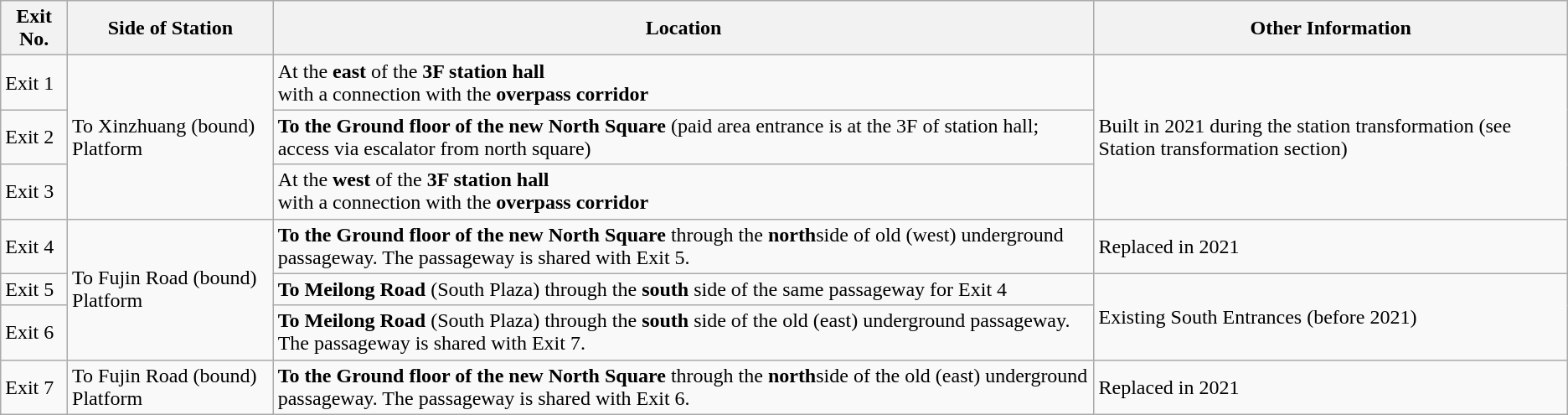<table class="wikitable">
<tr>
<th>Exit No.</th>
<th>Side of Station</th>
<th>Location</th>
<th>Other Information</th>
</tr>
<tr>
<td>Exit 1</td>
<td rowspan="3">To Xinzhuang (bound) Platform</td>
<td>At the <strong>east</strong> of the <strong>3F station hall</strong><br>with a connection with the <strong>overpass corridor</strong></td>
<td rowspan="3">Built in 2021 during the station transformation (see Station transformation section)</td>
</tr>
<tr>
<td>Exit 2</td>
<td><strong>To the Ground floor of the new North Square</strong> (paid area entrance is at the 3F of station hall; access via escalator from north square)</td>
</tr>
<tr>
<td>Exit 3</td>
<td>At the <strong>west</strong> of the <strong>3F station hall</strong><br>with a connection with the <strong>overpass corridor</strong></td>
</tr>
<tr>
<td>Exit 4</td>
<td rowspan="3">To Fujin Road (bound) Platform</td>
<td><strong>To the Ground floor of the new North Square</strong> through the <strong>north</strong>side of old (west) underground passageway. The passageway is shared with Exit 5.</td>
<td>Replaced in 2021</td>
</tr>
<tr>
<td>Exit 5</td>
<td><strong>To Meilong Road</strong> (South Plaza) through the <strong>south</strong> side of the same passageway for Exit 4</td>
<td rowspan="2">Existing South Entrances (before 2021)</td>
</tr>
<tr>
<td>Exit 6</td>
<td><strong>To Meilong Road</strong> (South Plaza) through the <strong>south</strong> side of the old (east) underground passageway. The passageway is shared with Exit 7.</td>
</tr>
<tr>
<td>Exit 7</td>
<td>To Fujin Road (bound) Platform</td>
<td><strong>To the Ground floor of the new North Square</strong> through the <strong>north</strong>side of the old (east) underground passageway. The passageway is shared with Exit 6.</td>
<td>Replaced in 2021</td>
</tr>
</table>
